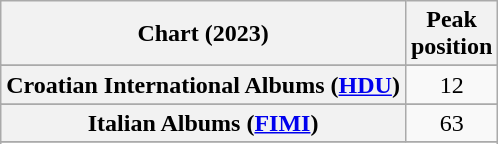<table class="wikitable sortable plainrowheaders" style="text-align:center;">
<tr>
<th scope="col">Chart (2023)</th>
<th scope="col">Peak<br>position</th>
</tr>
<tr>
</tr>
<tr>
</tr>
<tr>
</tr>
<tr>
<th scope="row">Croatian International Albums (<a href='#'>HDU</a>)</th>
<td>12</td>
</tr>
<tr>
</tr>
<tr>
</tr>
<tr>
</tr>
<tr>
</tr>
<tr>
<th scope="row">Italian Albums (<a href='#'>FIMI</a>)</th>
<td>63</td>
</tr>
<tr>
</tr>
<tr>
</tr>
<tr>
</tr>
<tr>
</tr>
<tr>
</tr>
<tr>
</tr>
</table>
